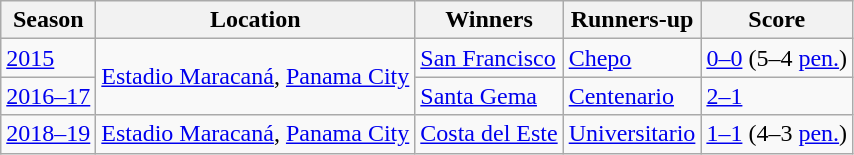<table class="wikitable sortable">
<tr>
<th>Season</th>
<th>Location</th>
<th>Winners</th>
<th>Runners-up</th>
<th>Score</th>
</tr>
<tr>
<td><a href='#'>2015</a></td>
<td rowspan=2><a href='#'>Estadio Maracaná</a>, <a href='#'>Panama City</a></td>
<td><a href='#'>San Francisco</a></td>
<td><a href='#'>Chepo</a></td>
<td><a href='#'>0–0</a> (5–4 <a href='#'>pen.</a>)</td>
</tr>
<tr>
<td><a href='#'>2016–17</a></td>
<td><a href='#'>Santa Gema</a></td>
<td><a href='#'>Centenario</a></td>
<td><a href='#'>2–1</a></td>
</tr>
<tr>
<td><a href='#'>2018–19</a></td>
<td><a href='#'>Estadio Maracaná</a>, <a href='#'>Panama City</a></td>
<td><a href='#'>Costa del Este</a></td>
<td><a href='#'>Universitario</a></td>
<td><a href='#'>1–1</a> (4–3 <a href='#'>pen.</a>)</td>
</tr>
</table>
